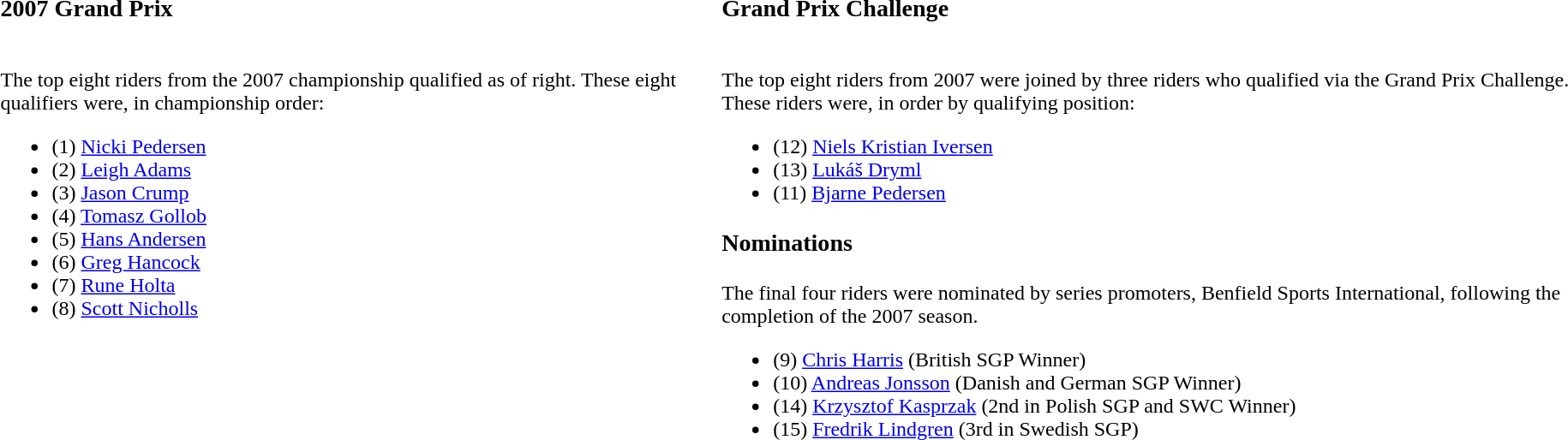<table width=100%>
<tr>
<td width=40% valign=top><br><h3>2007 Grand Prix</h3><br>The top eight riders from the 2007 championship qualified as of right. These eight qualifiers were, in championship order:<ul><li>(1)  <a href='#'>Nicki Pedersen</a></li><li>(2)  <a href='#'>Leigh Adams</a></li><li>(3)  <a href='#'>Jason Crump</a></li><li>(4)  <a href='#'>Tomasz Gollob</a></li><li>(5)  <a href='#'>Hans Andersen</a></li><li>(6)  <a href='#'>Greg Hancock</a></li><li>(7)  <a href='#'>Rune Holta</a></li><li>(8)  <a href='#'>Scott Nicholls</a></li></ul></td>
<td width=50% valign=top><br><h3>Grand Prix Challenge</h3><br>The top eight riders from 2007 were joined by three riders who qualified via the Grand Prix Challenge. These riders were, in order by qualifying position:<ul><li>(12)  <a href='#'>Niels Kristian Iversen</a></li><li>(13)  <a href='#'>Lukáš Dryml</a></li><li>(11)  <a href='#'>Bjarne Pedersen</a></li></ul><h3>Nominations</h3>The final four riders were nominated by series promoters, Benfield Sports International, following the completion of the 2007 season.<ul><li>(9)  <a href='#'>Chris Harris</a> (British SGP Winner)</li><li>(10)  <a href='#'>Andreas Jonsson</a> (Danish and German SGP Winner)</li><li>(14)  <a href='#'>Krzysztof Kasprzak</a> (2nd in Polish SGP and SWC Winner)</li><li>(15)  <a href='#'>Fredrik Lindgren</a> (3rd in Swedish SGP)</li></ul></td>
</tr>
</table>
